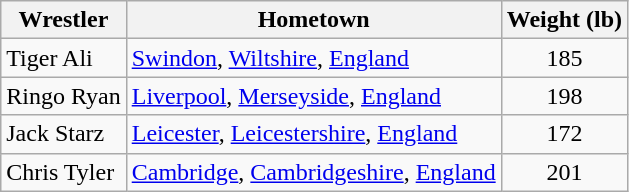<table class="wikitable sortable">
<tr>
<th>Wrestler</th>
<th>Hometown</th>
<th>Weight (lb)</th>
</tr>
<tr>
<td>Tiger Ali</td>
<td> <a href='#'>Swindon</a>, <a href='#'>Wiltshire</a>, <a href='#'>England</a></td>
<td align="center">185</td>
</tr>
<tr>
<td>Ringo Ryan</td>
<td> <a href='#'>Liverpool</a>, <a href='#'>Merseyside</a>, <a href='#'>England</a></td>
<td align="center">198</td>
</tr>
<tr>
<td>Jack Starz</td>
<td> <a href='#'>Leicester</a>, <a href='#'>Leicestershire</a>, <a href='#'>England</a></td>
<td align="center">172</td>
</tr>
<tr>
<td>Chris Tyler</td>
<td> <a href='#'>Cambridge</a>, <a href='#'>Cambridgeshire</a>, <a href='#'>England</a></td>
<td align="center">201</td>
</tr>
</table>
